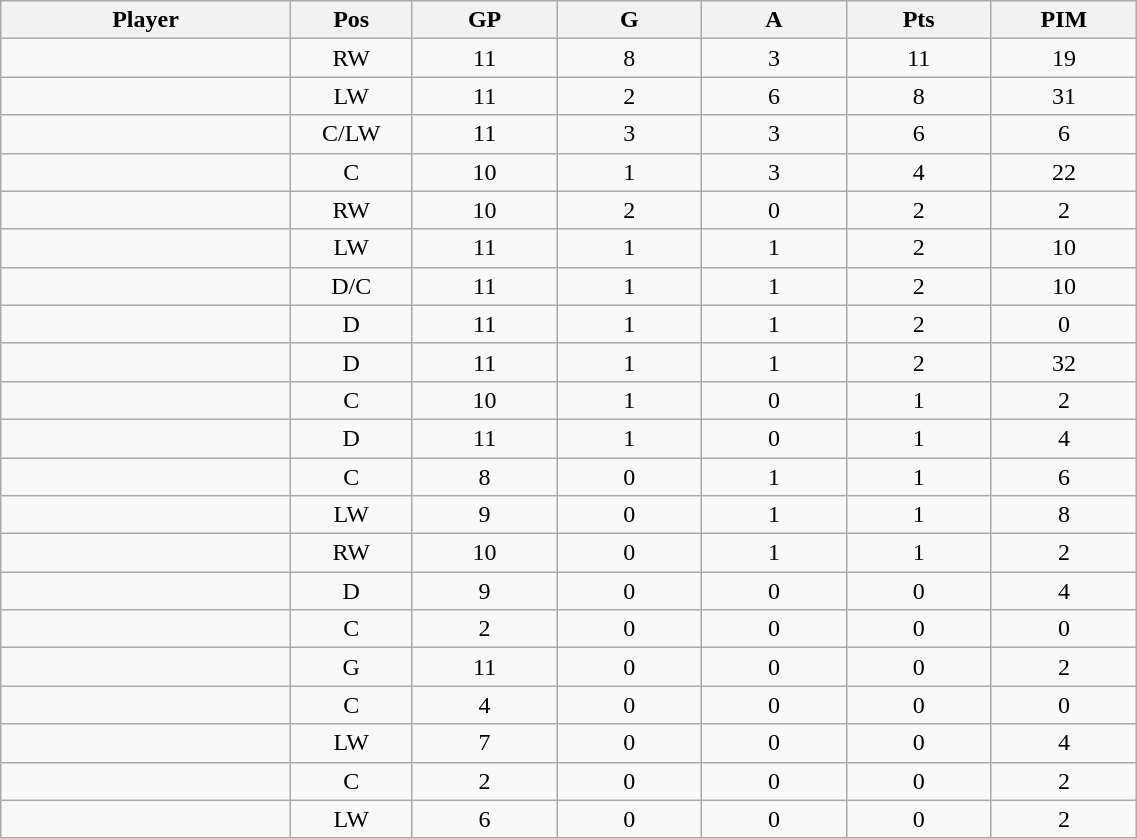<table class="wikitable sortable" width="60%">
<tr ALIGN="center">
<th bgcolor="#DDDDFF" width="10%">Player</th>
<th bgcolor="#DDDDFF" width="3%" title="Position">Pos</th>
<th bgcolor="#DDDDFF" width="5%" title="Games played">GP</th>
<th bgcolor="#DDDDFF" width="5%" title="Goals">G</th>
<th bgcolor="#DDDDFF" width="5%" title="Assists">A</th>
<th bgcolor="#DDDDFF" width="5%" title="Points">Pts</th>
<th bgcolor="#DDDDFF" width="5%" title="Penalties in Minutes">PIM</th>
</tr>
<tr align="center">
<td align="right"></td>
<td>RW</td>
<td>11</td>
<td>8</td>
<td>3</td>
<td>11</td>
<td>19</td>
</tr>
<tr align="center">
<td align="right"></td>
<td>LW</td>
<td>11</td>
<td>2</td>
<td>6</td>
<td>8</td>
<td>31</td>
</tr>
<tr align="center">
<td align="right"></td>
<td>C/LW</td>
<td>11</td>
<td>3</td>
<td>3</td>
<td>6</td>
<td>6</td>
</tr>
<tr align="center">
<td align="right"></td>
<td>C</td>
<td>10</td>
<td>1</td>
<td>3</td>
<td>4</td>
<td>22</td>
</tr>
<tr align="center">
<td align="right"></td>
<td>RW</td>
<td>10</td>
<td>2</td>
<td>0</td>
<td>2</td>
<td>2</td>
</tr>
<tr align="center">
<td align="right"></td>
<td>LW</td>
<td>11</td>
<td>1</td>
<td>1</td>
<td>2</td>
<td>10</td>
</tr>
<tr align="center">
<td align="right"></td>
<td>D/C</td>
<td>11</td>
<td>1</td>
<td>1</td>
<td>2</td>
<td>10</td>
</tr>
<tr align="center">
<td align="right"></td>
<td>D</td>
<td>11</td>
<td>1</td>
<td>1</td>
<td>2</td>
<td>0</td>
</tr>
<tr align="center">
<td align="right"></td>
<td>D</td>
<td>11</td>
<td>1</td>
<td>1</td>
<td>2</td>
<td>32</td>
</tr>
<tr align="center">
<td align="right"></td>
<td>C</td>
<td>10</td>
<td>1</td>
<td>0</td>
<td>1</td>
<td>2</td>
</tr>
<tr align="center">
<td align="right"></td>
<td>D</td>
<td>11</td>
<td>1</td>
<td>0</td>
<td>1</td>
<td>4</td>
</tr>
<tr align="center">
<td align="right"></td>
<td>C</td>
<td>8</td>
<td>0</td>
<td>1</td>
<td>1</td>
<td>6</td>
</tr>
<tr align="center">
<td align="right"></td>
<td>LW</td>
<td>9</td>
<td>0</td>
<td>1</td>
<td>1</td>
<td>8</td>
</tr>
<tr align="center">
<td align="right"></td>
<td>RW</td>
<td>10</td>
<td>0</td>
<td>1</td>
<td>1</td>
<td>2</td>
</tr>
<tr align="center">
<td align="right"></td>
<td>D</td>
<td>9</td>
<td>0</td>
<td>0</td>
<td>0</td>
<td>4</td>
</tr>
<tr align="center">
<td align="right"></td>
<td>C</td>
<td>2</td>
<td>0</td>
<td>0</td>
<td>0</td>
<td>0</td>
</tr>
<tr align="center">
<td align="right"></td>
<td>G</td>
<td>11</td>
<td>0</td>
<td>0</td>
<td>0</td>
<td>2</td>
</tr>
<tr align="center">
<td align="right"></td>
<td>C</td>
<td>4</td>
<td>0</td>
<td>0</td>
<td>0</td>
<td>0</td>
</tr>
<tr align="center">
<td align="right"></td>
<td>LW</td>
<td>7</td>
<td>0</td>
<td>0</td>
<td>0</td>
<td>4</td>
</tr>
<tr align="center">
<td align="right"></td>
<td>C</td>
<td>2</td>
<td>0</td>
<td>0</td>
<td>0</td>
<td>2</td>
</tr>
<tr align="center">
<td align="right"></td>
<td>LW</td>
<td>6</td>
<td>0</td>
<td>0</td>
<td>0</td>
<td>2</td>
</tr>
</table>
